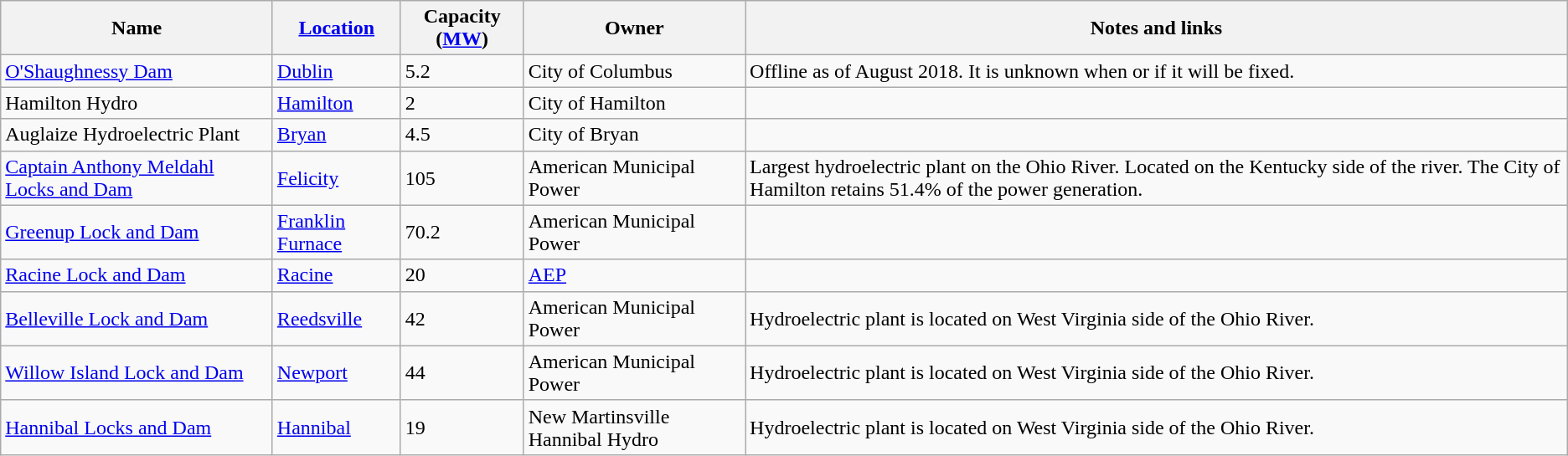<table class="wikitable sortable">
<tr>
<th>Name</th>
<th><a href='#'>Location</a></th>
<th>Capacity (<a href='#'>MW</a>)</th>
<th>Owner</th>
<th>Notes and links</th>
</tr>
<tr>
<td><a href='#'>O'Shaughnessy Dam</a></td>
<td><a href='#'>Dublin</a></td>
<td>5.2</td>
<td>City of Columbus</td>
<td> Offline as of August 2018. It is unknown when or if it will be fixed.</td>
</tr>
<tr>
<td>Hamilton Hydro</td>
<td><a href='#'>Hamilton</a></td>
<td>2</td>
<td>City of Hamilton</td>
<td></td>
</tr>
<tr>
<td>Auglaize Hydroelectric Plant</td>
<td><a href='#'>Bryan</a></td>
<td>4.5</td>
<td>City of Bryan</td>
<td></td>
</tr>
<tr>
<td><a href='#'>Captain Anthony Meldahl Locks and Dam</a></td>
<td><a href='#'>Felicity</a></td>
<td>105</td>
<td>American Municipal Power</td>
<td> Largest hydroelectric plant on the Ohio River. Located on the Kentucky side of the river. The City of Hamilton retains 51.4% of the power generation.</td>
</tr>
<tr>
<td><a href='#'>Greenup Lock and Dam</a></td>
<td><a href='#'>Franklin Furnace</a></td>
<td>70.2</td>
<td>American Municipal Power</td>
<td></td>
</tr>
<tr>
<td><a href='#'>Racine Lock and Dam</a></td>
<td><a href='#'>Racine</a></td>
<td>20</td>
<td><a href='#'>AEP</a></td>
<td></td>
</tr>
<tr>
<td><a href='#'>Belleville Lock and Dam</a></td>
<td><a href='#'>Reedsville</a></td>
<td>42</td>
<td>American Municipal Power</td>
<td> Hydroelectric plant is located on West Virginia side of the Ohio River.</td>
</tr>
<tr>
<td><a href='#'>Willow Island Lock and Dam</a></td>
<td><a href='#'>Newport</a></td>
<td>44</td>
<td>American Municipal Power</td>
<td> Hydroelectric plant is located on West Virginia side of the Ohio River.</td>
</tr>
<tr>
<td><a href='#'>Hannibal Locks and Dam</a></td>
<td><a href='#'>Hannibal</a></td>
<td>19</td>
<td>New Martinsville Hannibal Hydro</td>
<td> Hydroelectric plant is located on West Virginia side of the Ohio River.</td>
</tr>
</table>
